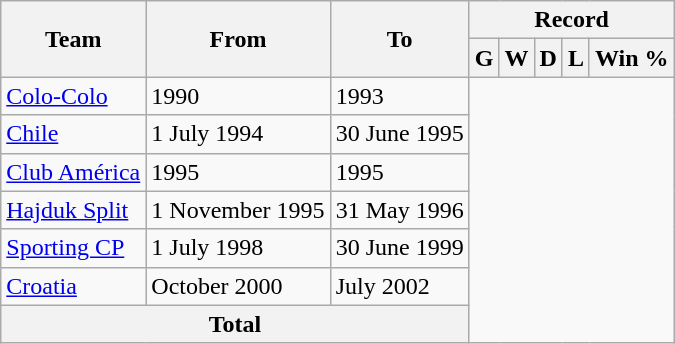<table class="wikitable sortable">
<tr>
<th rowspan="2">Team</th>
<th rowspan="2">From</th>
<th rowspan="2">To</th>
<th colspan="5">Record</th>
</tr>
<tr>
<th>G</th>
<th>W</th>
<th>D</th>
<th>L</th>
<th>Win %</th>
</tr>
<tr>
<td><a href='#'>Colo-Colo</a></td>
<td>1990</td>
<td>1993<br></td>
</tr>
<tr>
<td><a href='#'>Chile</a></td>
<td>1 July 1994</td>
<td>30 June 1995<br></td>
</tr>
<tr>
<td><a href='#'>Club América</a></td>
<td>1995</td>
<td>1995<br></td>
</tr>
<tr>
<td><a href='#'>Hajduk Split</a></td>
<td>1 November 1995</td>
<td>31 May 1996<br></td>
</tr>
<tr>
<td><a href='#'>Sporting CP</a></td>
<td>1 July 1998</td>
<td>30 June 1999<br></td>
</tr>
<tr>
<td><a href='#'>Croatia</a></td>
<td>October 2000</td>
<td>July 2002<br></td>
</tr>
<tr>
<th colspan="3">Total<br></th>
</tr>
</table>
